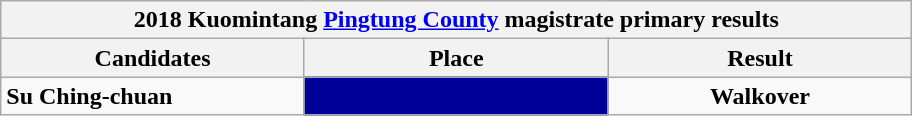<table class="wikitable collapsible">
<tr>
<th colspan="6" width=600>2018 Kuomintang <a href='#'>Pingtung County</a> magistrate primary results</th>
</tr>
<tr>
<th width=80>Candidates</th>
<th width=80>Place</th>
<th width=80>Result</th>
</tr>
<tr>
<td><strong>Su Ching-chuan</strong></td>
<td style="background: #000099; text-align:center"><strong></strong></td>
<td style="text-align:center"><strong>Walkover</strong></td>
</tr>
</table>
